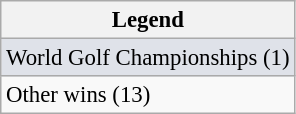<table class="wikitable" style="font-size:95%;">
<tr>
<th>Legend</th>
</tr>
<tr style="background:#dfe2e9;">
<td>World Golf Championships (1)</td>
</tr>
<tr>
<td>Other wins (13)</td>
</tr>
</table>
